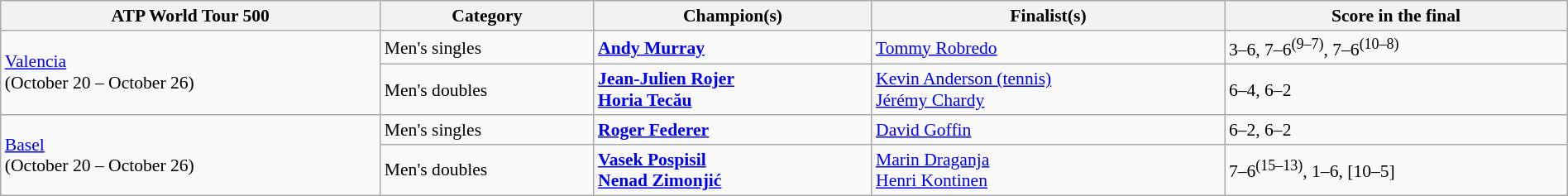<table class="wikitable"  style="font-size:90%; width:100%;">
<tr>
<th>ATP World Tour 500</th>
<th>Category</th>
<th>Champion(s)</th>
<th>Finalist(s)</th>
<th>Score in the final</th>
</tr>
<tr>
<td rowspan="2"><a href='#'>Valencia</a><br>(October 20 – October 26)</td>
<td>Men's singles</td>
<td> <strong><a href='#'>Andy Murray</a></strong></td>
<td> <a href='#'>Tommy Robredo</a></td>
<td>3–6, 7–6<sup>(9–7)</sup>, 7–6<sup>(10–8)</sup></td>
</tr>
<tr>
<td>Men's doubles</td>
<td> <strong><a href='#'>Jean-Julien Rojer</a></strong> <br> <strong><a href='#'>Horia Tecău</a></strong></td>
<td> <a href='#'>Kevin Anderson (tennis)</a> <br> <a href='#'>Jérémy Chardy</a></td>
<td>6–4, 6–2</td>
</tr>
<tr>
<td rowspan="2"><a href='#'>Basel</a><br>(October 20 – October 26)</td>
<td>Men's singles</td>
<td> <strong><a href='#'>Roger Federer</a></strong></td>
<td> <a href='#'>David Goffin</a></td>
<td>6–2, 6–2</td>
</tr>
<tr>
<td>Men's doubles</td>
<td> <strong><a href='#'>Vasek Pospisil</a></strong> <br> <strong><a href='#'>Nenad Zimonjić</a></strong></td>
<td> <a href='#'>Marin Draganja</a> <br> <a href='#'>Henri Kontinen</a></td>
<td>7–6<sup>(15–13)</sup>, 1–6, [10–5]</td>
</tr>
</table>
